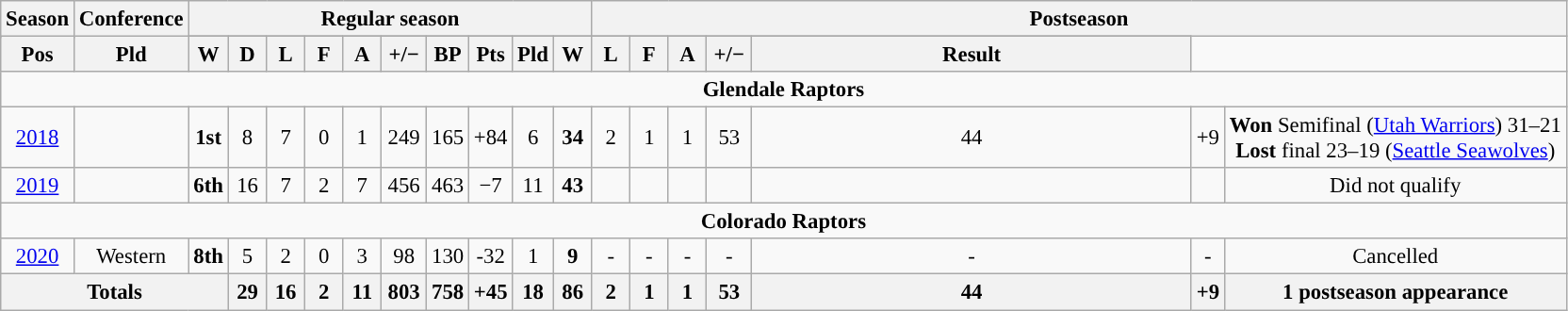<table class="wikitable" style="text-align:center; font-size: 95%">
<tr>
<th rowspan="2">Season</th>
<th rowspan="2">Conference</th>
<th colspan="10">Regular season</th>
<th colspan="8">Postseason</th>
</tr>
<tr {| class="wikitable" style="text-align:center;">
</tr>
<tr border=1 cellpadding=5 cellspacing=0>
<th style="width:20px;">Pos</th>
<th style="width:20px;">Pld</th>
<th style="width:20px;">W</th>
<th style="width:20px;">D</th>
<th style="width:20px;">L</th>
<th style="width:20px;">F</th>
<th style="width:20px;">A</th>
<th style="width:25px;">+/−</th>
<th style="width:20px;">BP</th>
<th style="width:20px;">Pts</th>
<th style="width:20px;">Pld</th>
<th style="width:20px;">W</th>
<th style="width:20px;">L</th>
<th style="width:20px;">F</th>
<th style="width:20px;">A</th>
<th style="width:25px;">+/−</th>
<th style="width:20em; text-align:centre;">Result</th>
</tr>
<tr>
<td colspan="19" style="text-align:center;"><strong>Glendale Raptors</strong></td>
</tr>
<tr>
<td><a href='#'>2018</a></td>
<td></td>
<td><strong>1st</strong></td>
<td>8</td>
<td>7</td>
<td>0</td>
<td>1</td>
<td>249</td>
<td>165</td>
<td>+84</td>
<td>6</td>
<td><strong>34</strong></td>
<td>2</td>
<td>1</td>
<td>1</td>
<td>53</td>
<td>44</td>
<td>+9</td>
<td><strong>Won</strong> Semifinal (<a href='#'>Utah Warriors</a>) 31–21<br><strong>Lost</strong> final 23–19 (<a href='#'>Seattle Seawolves</a>)</td>
</tr>
<tr>
<td><a href='#'>2019</a></td>
<td></td>
<td><strong>6th</strong></td>
<td>16</td>
<td>7</td>
<td>2</td>
<td>7</td>
<td>456</td>
<td>463</td>
<td>−7</td>
<td>11</td>
<td><strong>43</strong></td>
<td></td>
<td></td>
<td></td>
<td></td>
<td></td>
<td></td>
<td>Did not qualify</td>
</tr>
<tr>
<td colspan="19" style="text-align:center;"><strong>Colorado Raptors</strong></td>
</tr>
<tr>
<td><a href='#'>2020</a></td>
<td>Western</td>
<td><strong>8th</strong></td>
<td>5</td>
<td>2</td>
<td>0</td>
<td>3</td>
<td>98</td>
<td>130</td>
<td>-32</td>
<td>1</td>
<td><strong>9</strong></td>
<td>-</td>
<td>-</td>
<td>-</td>
<td>-</td>
<td>-</td>
<td>-</td>
<td>Cancelled</td>
</tr>
<tr align="center">
<th colspan="3">Totals</th>
<th>29</th>
<th>16</th>
<th>2</th>
<th>11</th>
<th>803</th>
<th>758</th>
<th>+45</th>
<th>18</th>
<th>86</th>
<th>2</th>
<th>1</th>
<th>1</th>
<th>53</th>
<th>44</th>
<th>+9</th>
<th>1 postseason appearance</th>
</tr>
</table>
